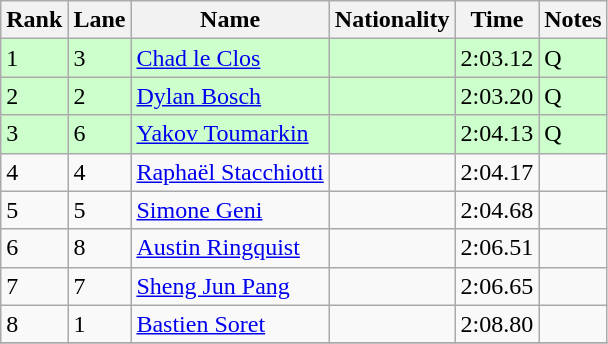<table class="wikitable">
<tr>
<th>Rank</th>
<th>Lane</th>
<th>Name</th>
<th>Nationality</th>
<th>Time</th>
<th>Notes</th>
</tr>
<tr bgcolor=ccffcc>
<td>1</td>
<td>3</td>
<td><a href='#'>Chad le Clos</a></td>
<td></td>
<td>2:03.12</td>
<td>Q</td>
</tr>
<tr bgcolor=ccffcc>
<td>2</td>
<td>2</td>
<td><a href='#'>Dylan Bosch</a></td>
<td></td>
<td>2:03.20</td>
<td>Q</td>
</tr>
<tr bgcolor=ccffcc>
<td>3</td>
<td>6</td>
<td><a href='#'>Yakov Toumarkin</a></td>
<td></td>
<td>2:04.13</td>
<td>Q</td>
</tr>
<tr>
<td>4</td>
<td>4</td>
<td><a href='#'>Raphaël Stacchiotti</a></td>
<td></td>
<td>2:04.17</td>
<td></td>
</tr>
<tr>
<td>5</td>
<td>5</td>
<td><a href='#'>Simone Geni</a></td>
<td></td>
<td>2:04.68</td>
<td></td>
</tr>
<tr>
<td>6</td>
<td>8</td>
<td><a href='#'>Austin Ringquist</a></td>
<td></td>
<td>2:06.51</td>
<td></td>
</tr>
<tr>
<td>7</td>
<td>7</td>
<td><a href='#'>Sheng Jun Pang</a></td>
<td></td>
<td>2:06.65</td>
<td></td>
</tr>
<tr>
<td>8</td>
<td>1</td>
<td><a href='#'>Bastien Soret</a></td>
<td></td>
<td>2:08.80</td>
<td></td>
</tr>
<tr>
</tr>
</table>
